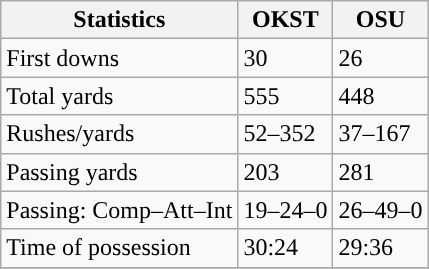<table class="wikitable" style="float: left;">
<tr>
<th>Statistics</th>
<th>OKST</th>
<th>OSU</th>
</tr>
<tr>
<td>First downs</td>
<td>30</td>
<td>26</td>
</tr>
<tr>
<td>Total yards</td>
<td>555</td>
<td>448</td>
</tr>
<tr>
<td>Rushes/yards</td>
<td>52–352</td>
<td>37–167</td>
</tr>
<tr>
<td>Passing yards</td>
<td>203</td>
<td>281</td>
</tr>
<tr>
<td>Passing: Comp–Att–Int</td>
<td>19–24–0</td>
<td>26–49–0</td>
</tr>
<tr>
<td>Time of possession</td>
<td>30:24</td>
<td>29:36</td>
</tr>
<tr>
</tr>
</table>
